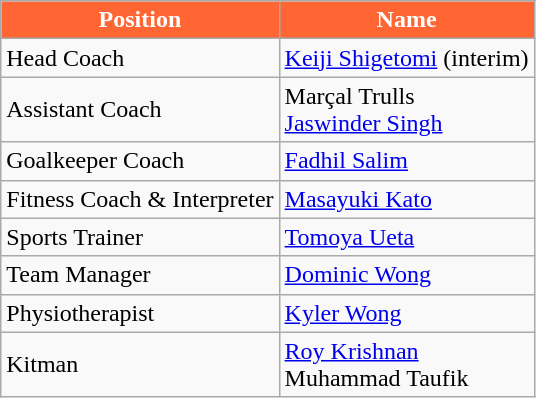<table class="wikitable">
<tr>
<th style="background:#ff6633; color:white; text-align:center;">Position</th>
<th style="background:#ff6633; color:white; text-align:center;">Name</th>
</tr>
<tr>
<td>Head Coach</td>
<td> <a href='#'>Keiji Shigetomi</a> (interim)</td>
</tr>
<tr>
<td>Assistant Coach</td>
<td> Marçal Trulls <br> <a href='#'>Jaswinder Singh</a></td>
</tr>
<tr>
<td>Goalkeeper Coach</td>
<td> <a href='#'>Fadhil Salim</a></td>
</tr>
<tr>
<td>Fitness Coach & Interpreter</td>
<td> <a href='#'>Masayuki Kato</a></td>
</tr>
<tr>
<td>Sports Trainer</td>
<td> <a href='#'>Tomoya Ueta</a></td>
</tr>
<tr>
<td>Team Manager</td>
<td> <a href='#'>Dominic Wong</a></td>
</tr>
<tr>
<td>Physiotherapist</td>
<td> <a href='#'>Kyler Wong</a></td>
</tr>
<tr>
<td>Kitman</td>
<td> <a href='#'>Roy Krishnan</a><br> Muhammad Taufik</td>
</tr>
</table>
